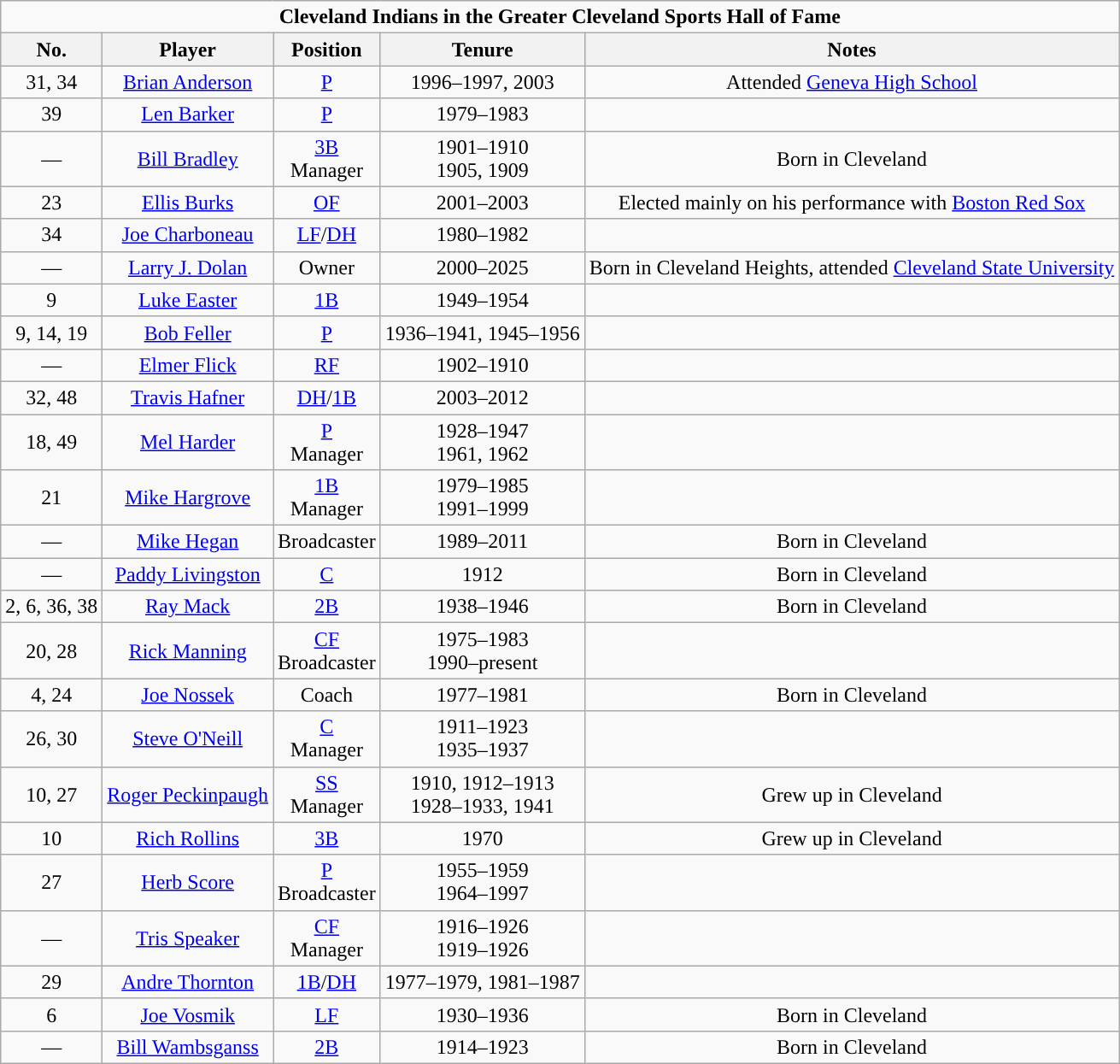<table class="wikitable" style="text-align:center">
<tr>
<td colspan="5"><strong>Cleveland Indians in the Greater Cleveland Sports Hall of Fame</strong></td>
</tr>
<tr>
<th>No.</th>
<th>Player</th>
<th>Position</th>
<th>Tenure</th>
<th>Notes</th>
</tr>
<tr>
<td>31, 34</td>
<td><a href='#'>Brian Anderson</a></td>
<td><a href='#'>P</a></td>
<td>1996–1997, 2003</td>
<td>Attended <a href='#'>Geneva High School</a></td>
</tr>
<tr>
<td>39</td>
<td><a href='#'>Len Barker</a></td>
<td><a href='#'>P</a></td>
<td>1979–1983</td>
<td></td>
</tr>
<tr>
<td>—</td>
<td><a href='#'>Bill Bradley</a></td>
<td><a href='#'>3B</a><br>Manager</td>
<td>1901–1910<br>1905, 1909</td>
<td>Born in Cleveland</td>
</tr>
<tr>
<td>23</td>
<td><a href='#'>Ellis Burks</a></td>
<td><a href='#'>OF</a></td>
<td>2001–2003</td>
<td>Elected mainly on his performance with <a href='#'>Boston Red Sox</a></td>
</tr>
<tr>
<td>34</td>
<td><a href='#'>Joe Charboneau</a></td>
<td><a href='#'>LF</a>/<a href='#'>DH</a></td>
<td>1980–1982</td>
<td></td>
</tr>
<tr>
<td>—</td>
<td><a href='#'>Larry J. Dolan</a></td>
<td>Owner</td>
<td>2000–2025</td>
<td>Born in Cleveland Heights, attended <a href='#'>Cleveland State University</a></td>
</tr>
<tr>
<td>9</td>
<td><a href='#'>Luke Easter</a></td>
<td><a href='#'>1B</a></td>
<td>1949–1954</td>
<td></td>
</tr>
<tr>
<td>9, 14, 19</td>
<td><a href='#'>Bob Feller</a></td>
<td><a href='#'>P</a></td>
<td>1936–1941, 1945–1956</td>
<td></td>
</tr>
<tr>
<td>—</td>
<td><a href='#'>Elmer Flick</a></td>
<td><a href='#'>RF</a></td>
<td>1902–1910</td>
<td></td>
</tr>
<tr>
<td>32, 48</td>
<td><a href='#'>Travis Hafner</a></td>
<td><a href='#'>DH</a>/<a href='#'>1B</a></td>
<td>2003–2012</td>
<td></td>
</tr>
<tr>
<td>18, 49</td>
<td><a href='#'>Mel Harder</a></td>
<td><a href='#'>P</a><br>Manager</td>
<td>1928–1947<br>1961, 1962</td>
<td></td>
</tr>
<tr>
<td>21</td>
<td><a href='#'>Mike Hargrove</a></td>
<td><a href='#'>1B</a><br>Manager</td>
<td>1979–1985<br>1991–1999</td>
<td></td>
</tr>
<tr>
<td>—</td>
<td><a href='#'>Mike Hegan</a></td>
<td>Broadcaster</td>
<td>1989–2011</td>
<td>Born in Cleveland</td>
</tr>
<tr>
<td>—</td>
<td><a href='#'>Paddy Livingston</a></td>
<td><a href='#'>C</a></td>
<td>1912</td>
<td>Born in Cleveland</td>
</tr>
<tr>
<td>2, 6, 36, 38</td>
<td><a href='#'>Ray Mack</a></td>
<td><a href='#'>2B</a></td>
<td>1938–1946</td>
<td>Born in Cleveland</td>
</tr>
<tr>
<td>20, 28</td>
<td><a href='#'>Rick Manning</a></td>
<td><a href='#'>CF</a><br>Broadcaster</td>
<td>1975–1983<br>1990–present</td>
<td></td>
</tr>
<tr>
<td>4, 24</td>
<td><a href='#'>Joe Nossek</a></td>
<td>Coach</td>
<td>1977–1981</td>
<td>Born in Cleveland</td>
</tr>
<tr>
<td>26, 30</td>
<td><a href='#'>Steve O'Neill</a></td>
<td><a href='#'>C</a><br>Manager</td>
<td>1911–1923<br>1935–1937</td>
<td></td>
</tr>
<tr>
<td>10, 27</td>
<td><a href='#'>Roger Peckinpaugh</a></td>
<td><a href='#'>SS</a><br>Manager</td>
<td>1910, 1912–1913<br>1928–1933, 1941</td>
<td>Grew up in Cleveland</td>
</tr>
<tr>
<td>10</td>
<td><a href='#'>Rich Rollins</a></td>
<td><a href='#'>3B</a></td>
<td>1970</td>
<td>Grew up in Cleveland</td>
</tr>
<tr>
<td>27</td>
<td><a href='#'>Herb Score</a></td>
<td><a href='#'>P</a><br>Broadcaster</td>
<td>1955–1959<br>1964–1997</td>
<td></td>
</tr>
<tr>
<td>—</td>
<td><a href='#'>Tris Speaker</a></td>
<td><a href='#'>CF</a><br>Manager</td>
<td>1916–1926<br>1919–1926</td>
<td></td>
</tr>
<tr>
<td>29</td>
<td><a href='#'>Andre Thornton</a></td>
<td><a href='#'>1B</a>/<a href='#'>DH</a></td>
<td>1977–1979, 1981–1987</td>
<td></td>
</tr>
<tr>
<td>6</td>
<td><a href='#'>Joe Vosmik</a></td>
<td><a href='#'>LF</a></td>
<td>1930–1936</td>
<td>Born in Cleveland</td>
</tr>
<tr>
<td>—</td>
<td><a href='#'>Bill Wambsganss</a></td>
<td><a href='#'>2B</a></td>
<td>1914–1923</td>
<td>Born in Cleveland</td>
</tr>
</table>
